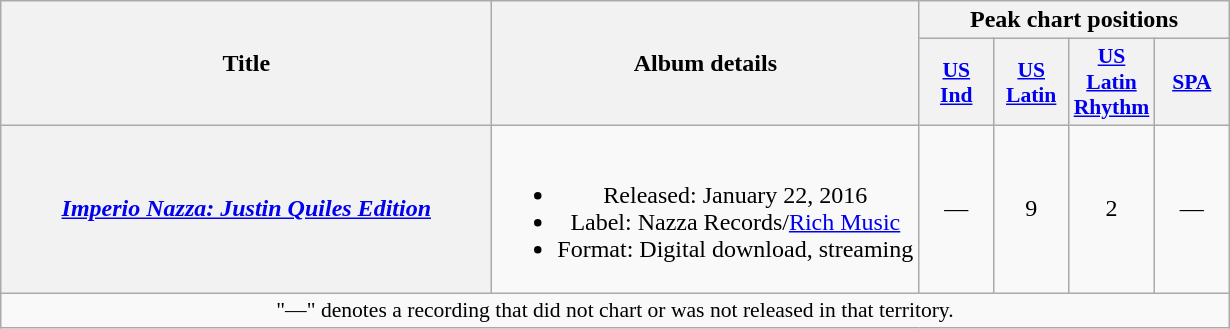<table class="wikitable plainrowheaders" style="text-align:center;">
<tr>
<th rowspan=2 style="width:20em;">Title</th>
<th rowspan=2>Album details</th>
<th colspan="4">Peak chart positions</th>
</tr>
<tr>
<th scope="col" style="width:3em;font-size:90%;"><a href='#'>US<br>Ind</a><br></th>
<th scope="col" style="width:3em;font-size:90%;"><a href='#'>US<br>Latin</a><br></th>
<th scope="col" style="width:3em;font-size:90%;"><a href='#'>US<br>Latin<br>Rhythm</a><br></th>
<th scope="col" style="width:3em;font-size:90%;"><a href='#'>SPA</a><br></th>
</tr>
<tr>
<th scope="row"><em><a href='#'>Imperio Nazza: Justin Quiles Edition</a></em></th>
<td><br><ul><li>Released: January 22, 2016</li><li>Label: Nazza Records/<a href='#'>Rich Music</a></li><li>Format: Digital download, streaming</li></ul></td>
<td>—</td>
<td>9</td>
<td>2</td>
<td>—</td>
</tr>
<tr>
<td colspan="15" style="font-size:90%">"—" denotes a recording that did not chart or was not released in that territory.</td>
</tr>
</table>
